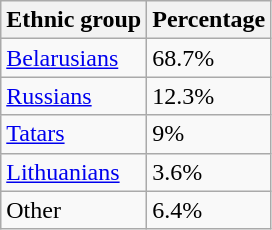<table class="wikitable">
<tr>
<th>Ethnic group</th>
<th>Percentage</th>
</tr>
<tr>
<td><a href='#'>Belarusians</a></td>
<td>68.7%</td>
</tr>
<tr>
<td><a href='#'>Russians</a></td>
<td>12.3%</td>
</tr>
<tr>
<td><a href='#'>Tatars</a></td>
<td>9%</td>
</tr>
<tr>
<td><a href='#'>Lithuanians</a></td>
<td>3.6%</td>
</tr>
<tr>
<td>Other</td>
<td>6.4%</td>
</tr>
</table>
